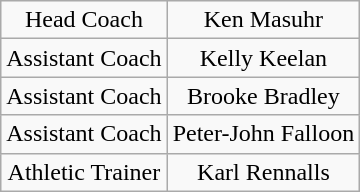<table class="wikitable" style="text-align: center;">
<tr>
<td>Head Coach</td>
<td>Ken Masuhr</td>
</tr>
<tr>
<td>Assistant Coach</td>
<td>Kelly Keelan</td>
</tr>
<tr>
<td>Assistant Coach</td>
<td>Brooke Bradley</td>
</tr>
<tr>
<td>Assistant Coach</td>
<td>Peter-John Falloon</td>
</tr>
<tr>
<td>Athletic Trainer</td>
<td>Karl Rennalls</td>
</tr>
</table>
